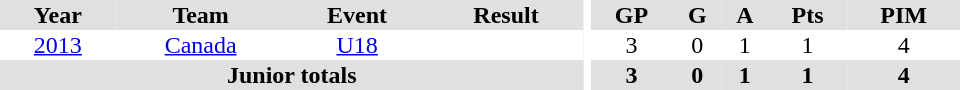<table border="0" cellpadding="1" cellspacing="0" ID="Table3" style="text-align:center; width:40em">
<tr bgcolor="#e0e0e0">
<th>Year</th>
<th>Team</th>
<th>Event</th>
<th>Result</th>
<th rowspan="99" bgcolor="#ffffff"></th>
<th>GP</th>
<th>G</th>
<th>A</th>
<th>Pts</th>
<th>PIM</th>
</tr>
<tr>
<td><a href='#'>2013</a></td>
<td><a href='#'>Canada</a></td>
<td><a href='#'>U18</a></td>
<td></td>
<td>3</td>
<td>0</td>
<td>1</td>
<td>1</td>
<td>4</td>
</tr>
<tr bgcolor="#e0e0e0">
<th colspan=4>Junior totals</th>
<th>3</th>
<th>0</th>
<th>1</th>
<th>1</th>
<th>4</th>
</tr>
</table>
